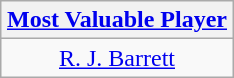<table class=wikitable style="text-align:center; margin:auto">
<tr>
<th><a href='#'>Most Valuable Player</a></th>
</tr>
<tr>
<td> <a href='#'>R. J. Barrett</a></td>
</tr>
</table>
